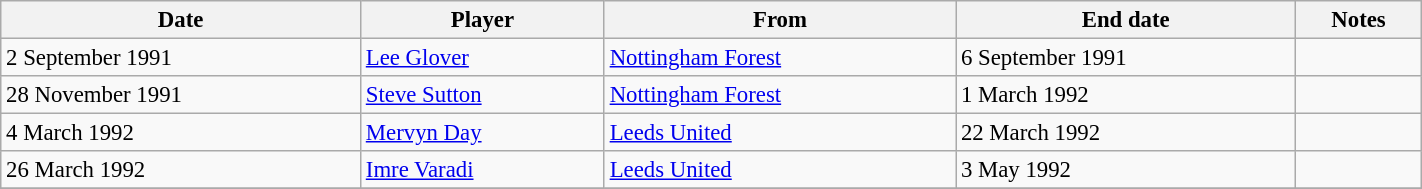<table class="wikitable" style="text-align:center; font-size:95%;width:75%; text-align:left">
<tr>
<th>Date</th>
<th>Player</th>
<th>From</th>
<th>End date</th>
<th>Notes</th>
</tr>
<tr --->
<td>2 September 1991</td>
<td> <a href='#'>Lee Glover</a></td>
<td><a href='#'>Nottingham Forest</a></td>
<td>6 September 1991</td>
<td align="center"></td>
</tr>
<tr --->
<td>28 November 1991</td>
<td> <a href='#'>Steve Sutton</a></td>
<td><a href='#'>Nottingham Forest</a></td>
<td>1 March 1992</td>
<td align="center"></td>
</tr>
<tr --->
<td>4 March 1992</td>
<td> <a href='#'>Mervyn Day</a></td>
<td><a href='#'>Leeds United</a></td>
<td>22 March 1992</td>
<td align="center"></td>
</tr>
<tr --->
<td>26 March 1992</td>
<td> <a href='#'>Imre Varadi</a></td>
<td><a href='#'>Leeds United</a></td>
<td>3 May 1992</td>
<td align="center"></td>
</tr>
<tr --->
</tr>
</table>
